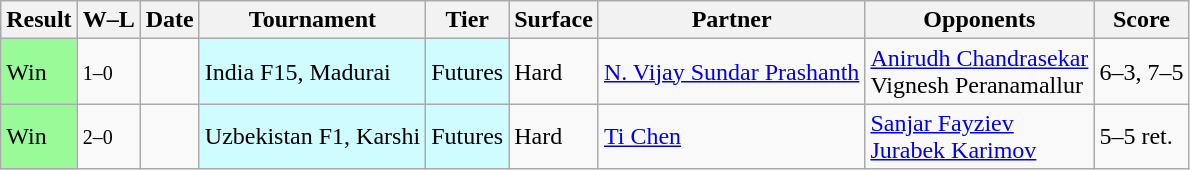<table class="sortable wikitable">
<tr>
<th>Result</th>
<th class="unsortable">W–L</th>
<th>Date</th>
<th>Tournament</th>
<th>Tier</th>
<th>Surface</th>
<th>Partner</th>
<th>Opponents</th>
<th class="unsortable">Score</th>
</tr>
<tr>
<td bgcolor=98FB98>Win</td>
<td><small>1–0</small></td>
<td></td>
<td style="background:#cffcff;">India F15, Madurai</td>
<td style="background:#cffcff;">Futures</td>
<td>Hard</td>
<td> <a href='#'>N. Vijay Sundar Prashanth</a></td>
<td> <a href='#'>Anirudh Chandrasekar</a> <br> Vignesh Peranamallur</td>
<td>6–3, 7–5</td>
</tr>
<tr>
<td bgcolor=98FB98>Win</td>
<td><small>2–0</small></td>
<td></td>
<td style="background:#cffcff;">Uzbekistan F1, Karshi</td>
<td style="background:#cffcff;">Futures</td>
<td>Hard</td>
<td> <a href='#'>Ti Chen</a></td>
<td> <a href='#'>Sanjar Fayziev</a> <br> <a href='#'>Jurabek Karimov</a></td>
<td>5–5 ret.</td>
</tr>
</table>
